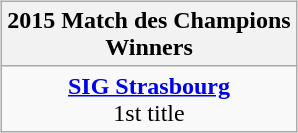<table style="width:100%;">
<tr>
<td style="vertical-align:top; width:33%;"><br>












</td>
<td style="width:33%; vertical-align:top; text-align:center;"><br><table style="width:100%;">
<tr>
<td style="width:50%; vertical-align:top; text-align:center;"></td>
<td style="width:50%; vertical-align:top; text-align:center;"></td>
</tr>
</table>
<br>
<table class=wikitable style="text-align:center; margin:auto">
<tr>
<th>2015 Match des Champions<br> Winners</th>
</tr>
<tr>
<td><strong><a href='#'>SIG Strasbourg</a></strong><br>1st title</td>
</tr>
</table>
</td>
<td style="width:33%; vertical-align:top;" align=right><br>












</td>
</tr>
</table>
